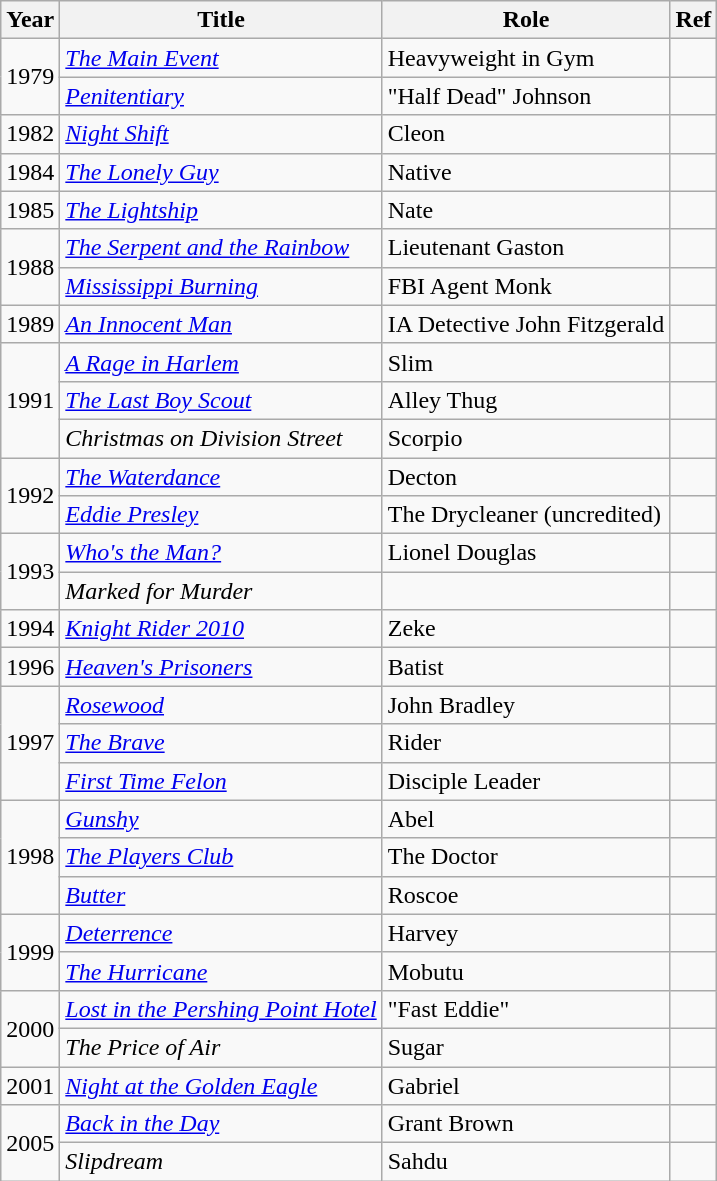<table class="wikitable sortable">
<tr>
<th>Year</th>
<th>Title</th>
<th>Role</th>
<th>Ref</th>
</tr>
<tr>
<td rowspan="2">1979</td>
<td><em><a href='#'>The Main Event</a></em></td>
<td>Heavyweight in Gym</td>
<td></td>
</tr>
<tr>
<td><em><a href='#'>Penitentiary</a></em></td>
<td>"Half Dead" Johnson</td>
<td></td>
</tr>
<tr>
<td>1982</td>
<td><em><a href='#'>Night Shift</a></em></td>
<td>Cleon</td>
<td></td>
</tr>
<tr>
<td>1984</td>
<td><em><a href='#'>The Lonely Guy</a></em></td>
<td>Native</td>
<td></td>
</tr>
<tr>
<td>1985</td>
<td><em><a href='#'>The Lightship</a></em></td>
<td>Nate</td>
<td></td>
</tr>
<tr>
<td rowspan="2">1988</td>
<td><em><a href='#'>The Serpent and the Rainbow</a></em></td>
<td>Lieutenant Gaston</td>
<td></td>
</tr>
<tr>
<td><em><a href='#'>Mississippi Burning</a></em></td>
<td>FBI Agent Monk</td>
<td></td>
</tr>
<tr>
<td>1989</td>
<td><em><a href='#'>An Innocent Man</a></em></td>
<td>IA Detective John Fitzgerald</td>
<td></td>
</tr>
<tr>
<td rowspan="3">1991</td>
<td><em><a href='#'>A Rage in Harlem</a></em></td>
<td>Slim</td>
<td></td>
</tr>
<tr>
<td><em><a href='#'>The Last Boy Scout</a></em></td>
<td>Alley Thug</td>
<td></td>
</tr>
<tr>
<td><em>Christmas on Division Street</em></td>
<td>Scorpio</td>
<td></td>
</tr>
<tr>
<td rowspan="2">1992</td>
<td><em><a href='#'>The Waterdance</a></em></td>
<td>Decton</td>
<td></td>
</tr>
<tr>
<td><em><a href='#'>Eddie Presley</a></em></td>
<td>The Drycleaner (uncredited)</td>
<td></td>
</tr>
<tr>
<td rowspan="2">1993</td>
<td><em><a href='#'>Who's the Man?</a></em></td>
<td>Lionel Douglas</td>
<td></td>
</tr>
<tr>
<td><em>Marked for Murder</em></td>
<td></td>
<td></td>
</tr>
<tr>
<td>1994</td>
<td><em><a href='#'>Knight Rider 2010</a></em></td>
<td>Zeke</td>
<td></td>
</tr>
<tr>
<td>1996</td>
<td><em><a href='#'>Heaven's Prisoners</a></em></td>
<td>Batist</td>
<td></td>
</tr>
<tr>
<td rowspan="3">1997</td>
<td><em><a href='#'>Rosewood</a></em></td>
<td>John Bradley</td>
<td></td>
</tr>
<tr>
<td><em><a href='#'>The Brave</a></em></td>
<td>Rider</td>
<td></td>
</tr>
<tr>
<td><em><a href='#'>First Time Felon</a></em></td>
<td>Disciple Leader</td>
<td></td>
</tr>
<tr>
<td rowspan="3">1998</td>
<td><em><a href='#'>Gunshy</a></em></td>
<td>Abel</td>
<td></td>
</tr>
<tr>
<td><em><a href='#'>The Players Club</a></em></td>
<td>The Doctor</td>
<td></td>
</tr>
<tr>
<td><em><a href='#'>Butter</a></em></td>
<td>Roscoe</td>
<td></td>
</tr>
<tr>
<td rowspan="2">1999</td>
<td><em><a href='#'>Deterrence</a></em></td>
<td>Harvey</td>
<td></td>
</tr>
<tr>
<td><em><a href='#'>The Hurricane</a></em></td>
<td>Mobutu</td>
<td></td>
</tr>
<tr>
<td rowspan="2">2000</td>
<td><em><a href='#'>Lost in the Pershing Point Hotel</a></em></td>
<td>"Fast Eddie"</td>
<td></td>
</tr>
<tr>
<td><em>The Price of Air</em></td>
<td>Sugar</td>
<td></td>
</tr>
<tr>
<td>2001</td>
<td><em><a href='#'>Night at the Golden Eagle</a></em></td>
<td>Gabriel</td>
<td></td>
</tr>
<tr>
<td rowspan="2">2005</td>
<td><em><a href='#'>Back in the Day</a></em></td>
<td>Grant Brown</td>
<td></td>
</tr>
<tr>
<td><em>Slipdream</em></td>
<td>Sahdu</td>
<td></td>
</tr>
</table>
